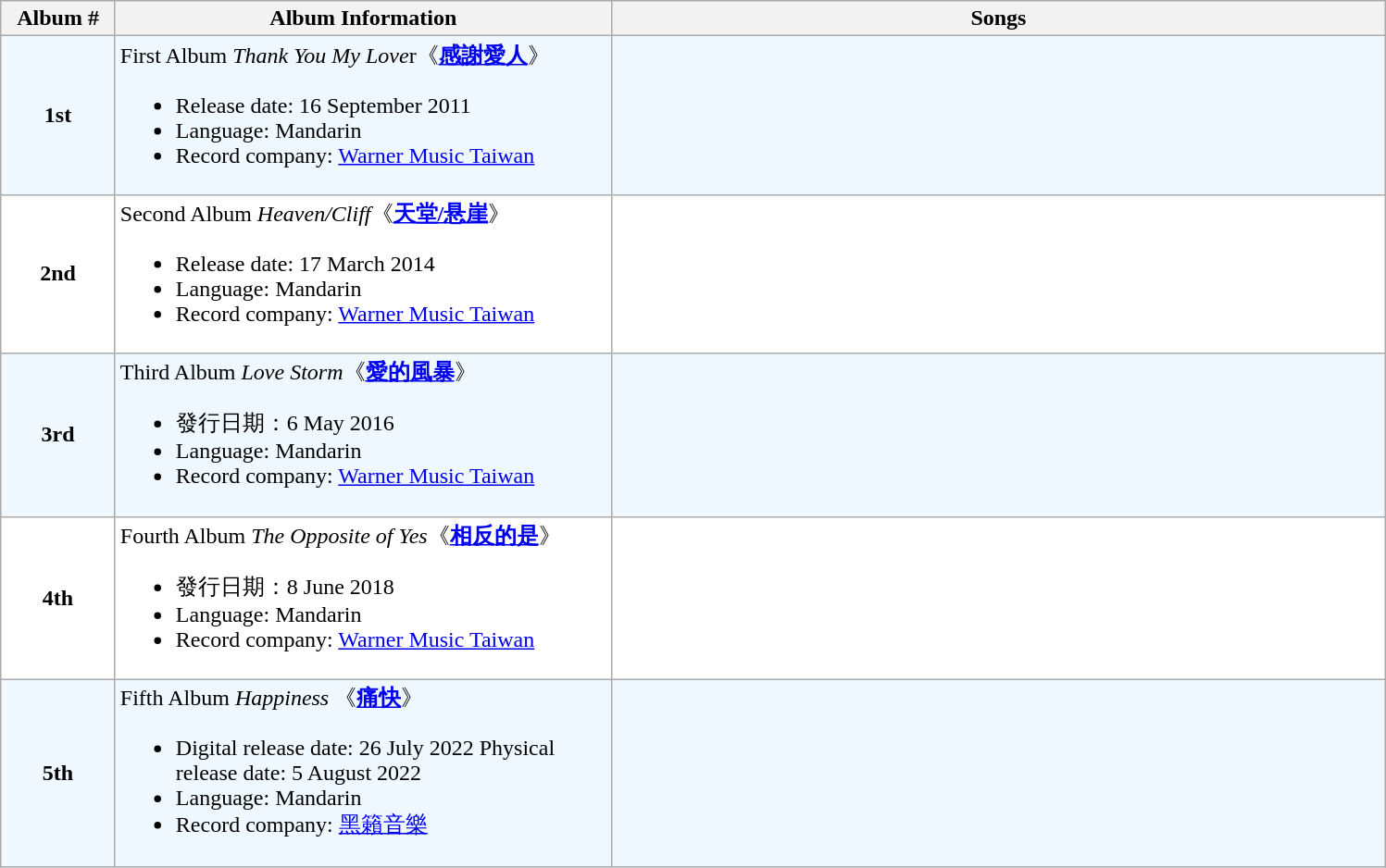<table class="wikitable">
<tr>
<th align="left" width="75">Album #</th>
<th align="left" width="350">Album Information</th>
<th align="left" width="550">Songs</th>
</tr>
<tr bgcolor="#f0f8ff">
<td align="center"><strong>1st</strong></td>
<td align="left">First Album <em>Thank You My Love</em>r《<strong><a href='#'>感謝愛人</a></strong>》<br><ul><li>Release date: 16 September 2011</li><li>Language: Mandarin</li><li>Record company: <a href='#'>Warner Music Taiwan</a></li></ul></td>
<td align="left" style="font-size: 85%;"></td>
</tr>
<tr bgcolor="#ffffff">
<td align="center"><strong>2nd</strong></td>
<td align="left">Second Album <em>Heaven/Cliff</em>《<strong><a href='#'>天堂/悬崖</a></strong>》<br><ul><li>Release date: 17 March 2014</li><li>Language: Mandarin</li><li>Record company: <a href='#'>Warner Music Taiwan</a></li></ul></td>
<td align="left" style="font-size: 85%;"></td>
</tr>
<tr bgcolor="#f0f8ff">
<td align="center"><strong>3rd</strong></td>
<td align="left">Third Album <em>Love Storm</em>《<strong><a href='#'>愛的風暴</a></strong>》<br><ul><li>發行日期：6 May 2016</li><li>Language: Mandarin</li><li>Record company: <a href='#'>Warner Music Taiwan</a></li></ul></td>
<td align="left" style="font-size: 85%;"></td>
</tr>
<tr bgcolor="#ffffff">
<td align="center"><strong>4th</strong></td>
<td align="left">Fourth Album <em>The Opposite of Yes</em>《<strong><a href='#'>相反的是</a></strong>》<br><ul><li>發行日期：8 June 2018</li><li>Language: Mandarin</li><li>Record company: <a href='#'>Warner Music Taiwan</a></li></ul></td>
<td align="left" style="font-size: 85%;"></td>
</tr>
<tr bgcolor="#f0f8ff">
<td align="center"><strong>5th</strong></td>
<td align="left">Fifth Album <em>Happiness</em> 《<strong><a href='#'>痛快</a></strong>》<br><ul><li>Digital release date: 26 July 2022 Physical release date: 5 August 2022</li><li>Language: Mandarin</li><li>Record company: <a href='#'>黑籟音樂</a></li></ul></td>
<td align="left" style="font-size: 85%;"></td>
</tr>
</table>
